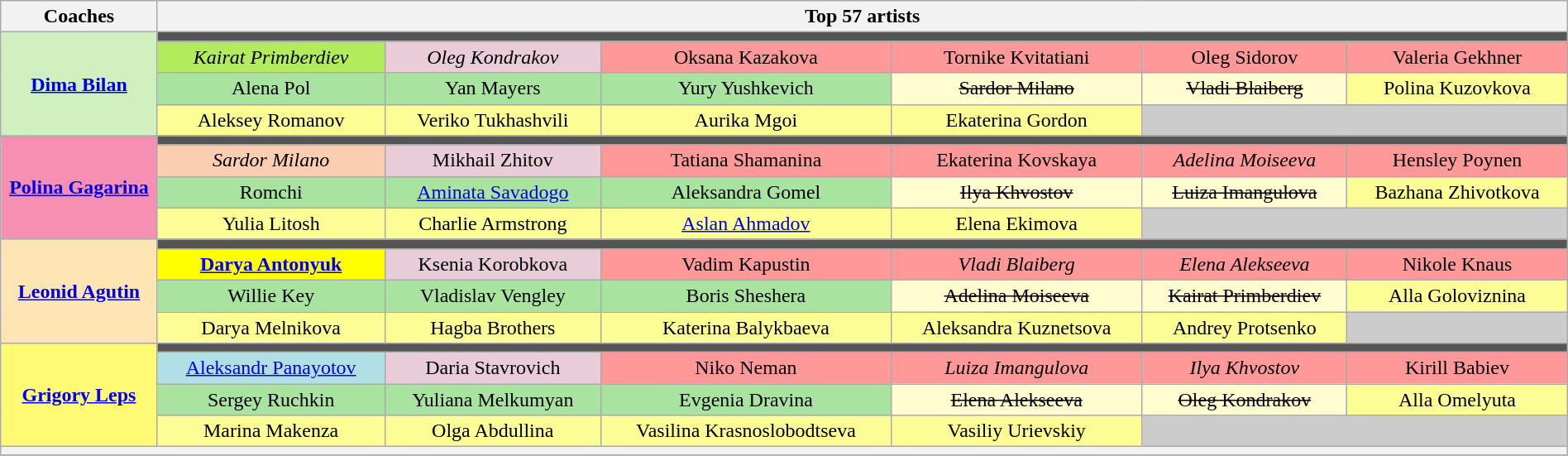<table class="wikitable" style="text-align:center; width:100%;">
<tr>
<th width="10%">Coaches</th>
<th width="90%" colspan="6">Top 57 artists</th>
</tr>
<tr>
<th rowspan=4 style="background:#d0f0c0;"><a href='#'>Dima Bilan</a></th>
<td colspan="6" style="background:#555555;"></td>
</tr>
<tr>
<td style="background:#B2EC5D"><em>Kairat Primberdiev</em></td>
<td style="background:#E8CCD7"><em>Oleg Kondrakov</em></td>
<td style="background:#FF9999">Oksana Kazakova</td>
<td style="background:#FF9999">Tornike Kvitatiani</td>
<td style="background:#FF9999">Oleg Sidorov</td>
<td style="background:#FF9999">Valeria Gekhner</td>
</tr>
<tr>
<td style="background:#A8E4A0">Alena Pol</td>
<td style="background:#A8E4A0">Yan Mayers</td>
<td style="background:#A8E4A0">Yury Yushkevich</td>
<td style="background:#FFFDD0"><s> Sardor Milano </s></td>
<td style="background:#FFFDD0"><s> Vladi Blaiberg </s></td>
<td style="background:#FDFD96">Polina Kuzovkova</td>
</tr>
<tr>
<td style="background:#FDFD96">Aleksey Romanov</td>
<td style="background:#FDFD96">Veriko Tukhashvili</td>
<td style="background:#FDFD96">Aurika Mgoi</td>
<td style="background:#FDFD96">Ekaterina Gordon</td>
<td colspan=2 style="background:#ccc"></td>
</tr>
<tr>
<th rowspan=4 style="background:#f78fb2;"><a href='#'>Polina Gagarina</a></th>
<td colspan="6" style="background:#555555;"></td>
</tr>
<tr>
<td style="background:#FBCEB1"><em>Sardor Milano</em></td>
<td style="background:#E8CCD7">Mikhail Zhitov</td>
<td style="background:#FF9999">Tatiana Shamanina</td>
<td style="background:#FF9999">Ekaterina Kovskaya</td>
<td style="background:#FF9999"><em>Adelina Moiseeva</em></td>
<td style="background:#FF9999">Hensley Poynen</td>
</tr>
<tr>
<td style="background:#A8E4A0">Romchi</td>
<td style="background:#A8E4A0"><a href='#'>Aminata Savadogo</a></td>
<td style="background:#A8E4A0">Aleksandra Gomel</td>
<td style="background:#FFFDD0"><s> Ilya Khvostov </s></td>
<td style="background:#FFFDD0"><s> Luiza Imangulova </s></td>
<td style="background:#FDFD96">Bazhana Zhivotkova</td>
</tr>
<tr>
<td style="background:#FDFD96">Yulia Litosh</td>
<td style="background:#FDFD96">Charlie Armstrong</td>
<td style="background:#FDFD96"><a href='#'>Aslan Ahmadov</a></td>
<td style="background:#FDFD96">Elena Ekimova</td>
<td colspan=2 style="background:#ccc"></td>
</tr>
<tr>
<th rowspan=4 style="background:#ffe5b4;"><a href='#'>Leonid Agutin</a></th>
<td colspan="6" style="background:#555555;"></td>
</tr>
<tr>
<td style="background:yellow"><strong><a href='#'>Darya Antonyuk</a></strong></td>
<td style="background:#E8CCD7">Ksenia Korobkova</td>
<td style="background:#FF9999">Vadim Kapustin</td>
<td style="background:#FF9999"><em>Vladi Blaiberg</em></td>
<td style="background:#FF9999"><em>Elena Alekseeva</em></td>
<td style="background:#FF9999">Nikole Knaus</td>
</tr>
<tr>
<td style="background:#A8E4A0">Willie Key</td>
<td style="background:#A8E4A0">Vladislav Vengley</td>
<td style="background:#A8E4A0">Boris Sheshera</td>
<td style="background:#FFFDD0"><s> Adelina Moiseeva </s></td>
<td style="background:#FFFDD0"><s> Kairat Primberdiev </s></td>
<td style="background:#FDFD96">Alla Goloviznina</td>
</tr>
<tr>
<td style="background:#FDFD96">Darya Melnikova</td>
<td style="background:#FDFD96">Hagba Brothers</td>
<td style="background:#FDFD96">Katerina Balykbaeva</td>
<td style="background:#FDFD96">Aleksandra Kuznetsova</td>
<td style="background:#FDFD96">Andrey Protsenko</td>
<td style="background:#ccc"></td>
</tr>
<tr>
<th rowspan=4 style="background:#fffa73;"><a href='#'>Grigory Leps</a></th>
<td colspan=6 style="background:#555555;"></td>
</tr>
<tr>
<td style="background:#B0E0E6"><a href='#'>Aleksandr Panayotov</a></td>
<td style="background:#E8CCD7">Daria Stavrovich</td>
<td style="background:#FF9999">Niko Neman</td>
<td style="background:#FF9999"><em>Luiza Imangulova</em></td>
<td style="background:#FF9999"><em>Ilya Khvostov</em></td>
<td style="background:#FF9999">Kirill Babiev</td>
</tr>
<tr>
<td style="background:#A8E4A0">Sergey Ruchkin</td>
<td style="background:#A8E4A0">Yuliana Melkumyan</td>
<td style="background:#A8E4A0">Evgenia Dravina</td>
<td style="background:#FFFDD0"><s> Elena Alekseeva </s></td>
<td style="background:#FFFDD0"><s> Oleg Kondrakov </s></td>
<td style="background:#FDFD96">Alla Omelyuta</td>
</tr>
<tr>
<td style="background:#FDFD96">Marina Makenza</td>
<td style="background:#FDFD96">Olga Abdullina</td>
<td style="background:#FDFD96">Vasilina Krasnoslobodtseva</td>
<td style="background:#FDFD96">Vasiliy Urievskiy</td>
<td colspan=2 style="background:#ccc"></td>
</tr>
<tr>
<th style="font-size:90%; line-height:12px;" colspan="7"></th>
</tr>
<tr>
</tr>
</table>
